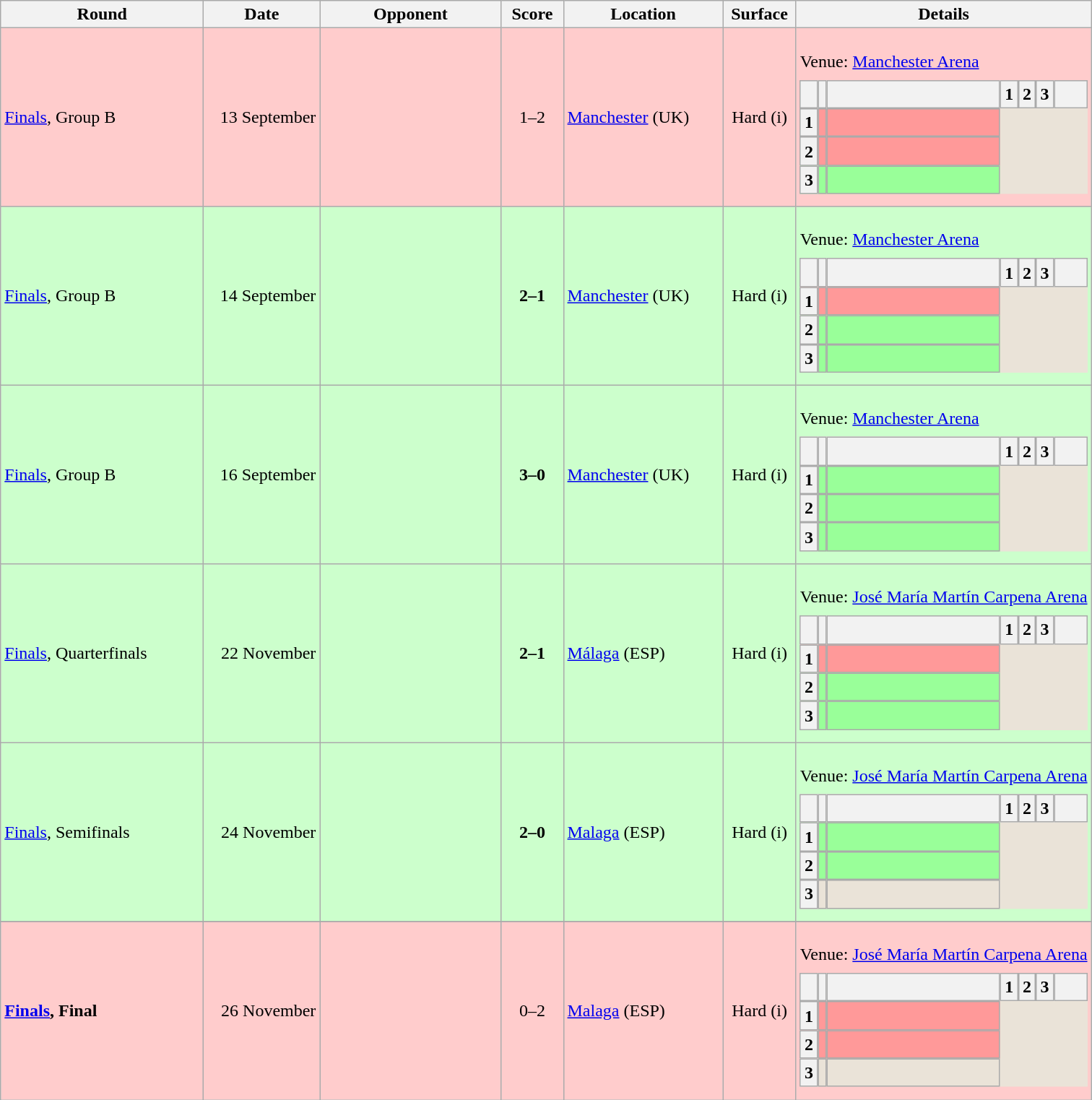<table class="wikitable" style="text-align:left; width:%">
<tr>
<th width="180">Round</th>
<th width="100">Date</th>
<th width="160">Opponent</th>
<th width="50">Score</th>
<th width="140">Location</th>
<th width="60">Surface</th>
<th width=>Details</th>
</tr>
<tr style="background-color:#fcc;">
<td><a href='#'>Finals</a>, Group B</td>
<td align=right>13 September</td>
<td></td>
<td align="center">1–2</td>
<td><a href='#'>Manchester</a> (UK)</td>
<td align="center">Hard (i)</td>
<td><br>Venue: <a href='#'>Manchester Arena</a><table cellpadding="0" cellspacing="0" style="margin: 0.5em 1em 0.5em 0; background: #EAE3D8;" width=100%}}>
<tr style="text-align:left;background-color:#EAE3D8;">
<th width=3%></th>
<th></th>
<th width=62%></th>
<th width=6%>1</th>
<th width=6%>2</th>
<th width=6%>3</th>
<th width=12%></th>
</tr>
<tr style="background-color:#f99">
<th>1</th>
<td><br></td>
<td></td>
</tr>
<tr style="background-color:#f99">
<th>2</th>
<td><br></td>
<td></td>
</tr>
<tr style="background-color:#9f9;">
<th>3</th>
<td><br></td>
<td></td>
</tr>
</table>
</td>
</tr>
<tr style="background-color:#cfc">
<td><a href='#'>Finals</a>, Group B</td>
<td align=right>14 September</td>
<td></td>
<td align="center"><strong>2–1</strong></td>
<td><a href='#'>Manchester</a> (UK)</td>
<td align="center">Hard (i)</td>
<td><br>Venue: <a href='#'>Manchester Arena</a><table cellpadding="0" cellspacing="0" style="margin: 0.5em 1em 0.5em 0; background: #EAE3D8;" width=100%}}>
<tr style="text-align:left;background-color:#EAE3D8;">
<th width=3%></th>
<th></th>
<th width=62%></th>
<th width=6%>1</th>
<th width=6%>2</th>
<th width=6%>3</th>
<th width=12%></th>
</tr>
<tr style="background-color:#f99">
<th>1</th>
<td><br></td>
<td></td>
</tr>
<tr style="background-color:#9f9; border-top:1px solid gray;">
<th>2</th>
<td><br></td>
<td></td>
</tr>
<tr style="background-color:#9f9">
<th>3</th>
<td><br></td>
<td></td>
</tr>
</table>
</td>
</tr>
<tr style="background-color:#cfc">
<td><a href='#'>Finals</a>, Group B</td>
<td align=right>16 September</td>
<td></td>
<td align="center"><strong>3–0</strong></td>
<td><a href='#'>Manchester</a> (UK)</td>
<td align="center">Hard (i)</td>
<td><br>Venue: <a href='#'>Manchester Arena</a><table cellpadding="0" cellspacing="0" style="margin: 0.5em 1em 0.5em 0; background: #EAE3D8;" width=100%}}>
<tr style="text-align:left;background-color:#EAE3D8;">
<th width=3%></th>
<th></th>
<th width=62%></th>
<th width=6%>1</th>
<th width=6%>2</th>
<th width=6%>3</th>
<th width=12%></th>
</tr>
<tr style="background-color:#9f9;">
<th>1</th>
<td><br></td>
<td></td>
</tr>
<tr style="background-color:#9f9;">
<th>2</th>
<td><br></td>
<td></td>
</tr>
<tr style="background-color:#9f9;">
<th>3</th>
<td><br></td>
<td></td>
</tr>
</table>
</td>
</tr>
<tr style="background-color:#cfc;">
<td><a href='#'>Finals</a>, Quarterfinals</td>
<td align=right>22 November</td>
<td></td>
<td align="center"><strong>2–1</strong></td>
<td><a href='#'>Málaga</a> (ESP)</td>
<td align="center">Hard (i)</td>
<td><br>Venue: <a href='#'>José María Martín Carpena Arena</a><table cellpadding="0" cellspacing="0" style="margin: 0.5em 1em 0.5em 0; background: #EAE3D8;" width=100%}}>
<tr style="text-align:left;background-color:#EAE3D8;">
<th width=3%></th>
<th></th>
<th width=62%></th>
<th width=6%>1</th>
<th width=6%>2</th>
<th width=6%>3</th>
<th width=12%></th>
</tr>
<tr style="background-color:#f99">
<th>1</th>
<td><br></td>
<td></td>
</tr>
<tr style="background-color:#9f9">
<th>2</th>
<td><br></td>
<td></td>
</tr>
<tr style="background-color:#9f9">
<th>3</th>
<td><br></td>
<td></td>
</tr>
</table>
</td>
</tr>
<tr style="background-color:#cfc">
<td><a href='#'>Finals</a>, Semifinals</td>
<td align=right>24 November</td>
<td></td>
<td align="center"><strong>2–0</strong></td>
<td><a href='#'>Malaga</a> (ESP)</td>
<td align="center">Hard (i)</td>
<td><br>Venue: <a href='#'>José María Martín Carpena Arena</a><table cellpadding="0" cellspacing="0" style="margin: 0.5em 1em 0.5em 0; background: #EAE3D8;" width=100%}}>
<tr style="text-align:left;background-color:#EAE3D8;">
<th width=3%></th>
<th></th>
<th width=62%></th>
<th width=6%>1</th>
<th width=6%>2</th>
<th width=6%>3</th>
<th width=12%></th>
</tr>
<tr style="background-color:#9f9;">
<th>1</th>
<td><br></td>
<td></td>
</tr>
<tr style="background-color:#9f9">
<th>2</th>
<td><br></td>
<td></td>
</tr>
<tr>
<th>3</th>
<td><br></td>
<td></td>
</tr>
</table>
</td>
</tr>
<tr>
</tr>
<tr style="background-color:#fcc">
<td><strong><a href='#'>Finals</a>, Final</strong></td>
<td align=right>26 November</td>
<td></td>
<td align=center>0–2</td>
<td><a href='#'>Malaga</a> (ESP)</td>
<td align=center>Hard (i)</td>
<td><br>Venue: <a href='#'>José María Martín Carpena Arena</a><table cellpadding="0" cellspacing="0" style="margin: 0.5em 1em 0.5em 0; background: #EAE3D8;" width=100%}}>
<tr style="text-align:left;background-color:#EAE3D8;">
<th width=3%></th>
<th></th>
<th width=62%></th>
<th width=6%>1</th>
<th width=6%>2</th>
<th width=6%>3</th>
<th width=12%></th>
</tr>
<tr style="background-color:#f99">
<th>1</th>
<td><br></td>
<td></td>
</tr>
<tr style="background-color:#f99">
<th>2</th>
<td><br></td>
<td></td>
</tr>
<tr style="background-color:">
<th>3</th>
<td><br></td>
<td></td>
</tr>
</table>
</td>
</tr>
</table>
